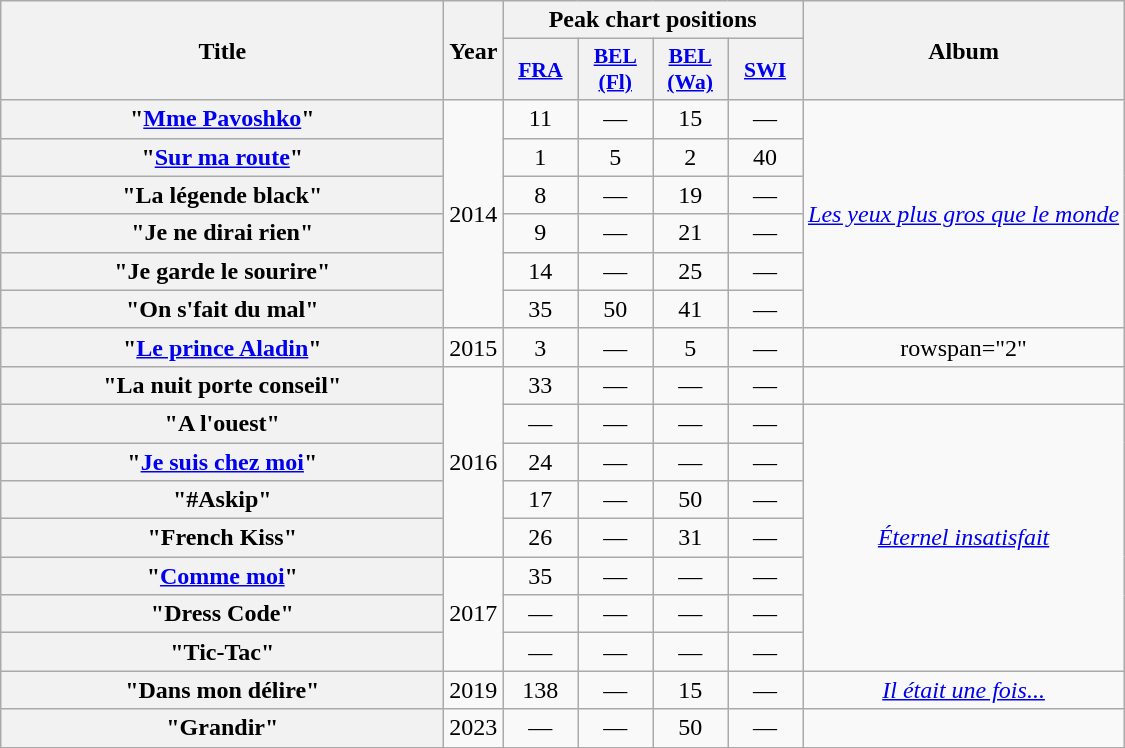<table class="wikitable plainrowheaders" style="text-align:center;">
<tr>
<th scope="col" rowspan="2" style="width:18em;">Title</th>
<th scope="col" rowspan="2">Year</th>
<th scope="col" colspan="4">Peak chart positions</th>
<th scope="col" rowspan="2">Album</th>
</tr>
<tr>
<th scope="col" style="width:3em;font-size:90%;"><a href='#'>FRA</a><br></th>
<th scope="col" style="width:3em;font-size:90%;"><a href='#'>BEL <br>(Fl)</a><br></th>
<th scope="col" style="width:3em;font-size:90%;"><a href='#'>BEL <br>(Wa)</a><br></th>
<th scope="col" style="width:3em;font-size:90%;"><a href='#'>SWI</a><br></th>
</tr>
<tr>
<th scope="row">"<a href='#'>Mme Pavoshko</a>"</th>
<td rowspan="6">2014</td>
<td>11</td>
<td>—</td>
<td>15</td>
<td>—</td>
<td rowspan="6"><em><a href='#'>Les yeux plus gros que le monde</a></em></td>
</tr>
<tr>
<th scope="row">"<a href='#'>Sur ma route</a>"</th>
<td>1</td>
<td>5</td>
<td>2</td>
<td>40</td>
</tr>
<tr>
<th scope="row">"La légende black" <br> </th>
<td>8</td>
<td>—</td>
<td>19</td>
<td>—</td>
</tr>
<tr>
<th scope="row">"Je ne dirai rien" <br> </th>
<td>9</td>
<td>—</td>
<td>21</td>
<td>—</td>
</tr>
<tr>
<th scope="row">"Je garde le sourire"</th>
<td>14</td>
<td>—</td>
<td>25</td>
<td>—</td>
</tr>
<tr>
<th scope="row">"On s'fait du mal"</th>
<td>35</td>
<td>50</td>
<td>41</td>
<td>—</td>
</tr>
<tr>
<th scope="row">"<a href='#'>Le prince Aladin</a>" <br> </th>
<td>2015</td>
<td>3</td>
<td>—</td>
<td>5</td>
<td>—</td>
<td>rowspan="2" </td>
</tr>
<tr>
<th scope="row">"La nuit porte conseil"</th>
<td rowspan="5">2016</td>
<td>33</td>
<td>—</td>
<td>—</td>
<td>—</td>
</tr>
<tr>
<th scope="row">"A l'ouest" <br> </th>
<td>—</td>
<td>—</td>
<td>—</td>
<td>—</td>
<td rowspan="7"><em><a href='#'>Éternel insatisfait</a></em></td>
</tr>
<tr>
<th scope="row">"<a href='#'>Je suis chez moi</a>"</th>
<td>24</td>
<td>—</td>
<td>—</td>
<td>—</td>
</tr>
<tr>
<th scope="row">"#Askip"</th>
<td>17</td>
<td>—</td>
<td>50</td>
<td>—</td>
</tr>
<tr>
<th scope="row">"French Kiss"</th>
<td>26</td>
<td>—</td>
<td>31</td>
<td>—</td>
</tr>
<tr>
<th scope="row">"<a href='#'>Comme moi</a>"<br></th>
<td rowspan="3">2017</td>
<td>35</td>
<td>—</td>
<td>—</td>
<td>—</td>
</tr>
<tr>
<th scope="row">"Dress Code"<br></th>
<td>—</td>
<td>—</td>
<td>—</td>
<td>—</td>
</tr>
<tr>
<th scope="row">"Tic-Tac"</th>
<td>—</td>
<td>—</td>
<td>—</td>
<td>—</td>
</tr>
<tr>
<th scope="row">"Dans mon délire"<br></th>
<td>2019</td>
<td>138</td>
<td>—</td>
<td>15</td>
<td>—</td>
<td><em><a href='#'>Il était une fois...</a></em></td>
</tr>
<tr>
<th scope="row">"Grandir"<br></th>
<td>2023</td>
<td>—</td>
<td>—</td>
<td>50</td>
<td>—</td>
<td></td>
</tr>
</table>
